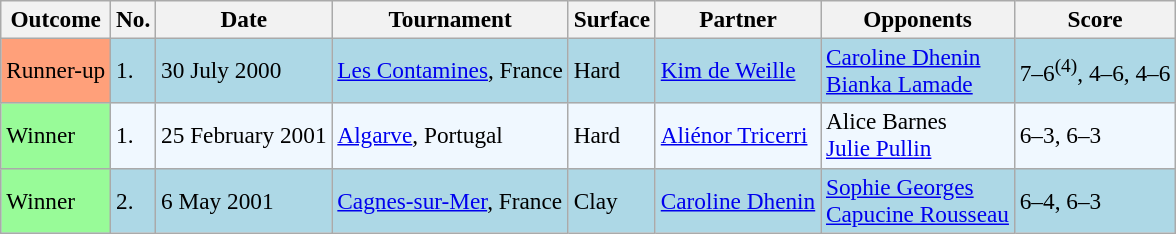<table class="sortable wikitable" style=font-size:97%>
<tr>
<th>Outcome</th>
<th>No.</th>
<th>Date</th>
<th>Tournament</th>
<th>Surface</th>
<th>Partner</th>
<th>Opponents</th>
<th>Score</th>
</tr>
<tr style="background:lightblue;">
<td style="background:#ffa07a;">Runner-up</td>
<td>1.</td>
<td>30 July 2000</td>
<td><a href='#'>Les Contamines</a>, France</td>
<td>Hard</td>
<td> <a href='#'>Kim de Weille</a></td>
<td> <a href='#'>Caroline Dhenin</a> <br>  <a href='#'>Bianka Lamade</a></td>
<td>7–6<sup>(4)</sup>, 4–6, 4–6</td>
</tr>
<tr style="background:#f0f8ff;">
<td style="background:#98fb98;">Winner</td>
<td>1.</td>
<td>25 February 2001</td>
<td><a href='#'>Algarve</a>, Portugal</td>
<td>Hard</td>
<td> <a href='#'>Aliénor Tricerri</a></td>
<td> Alice Barnes <br>  <a href='#'>Julie Pullin</a></td>
<td>6–3, 6–3</td>
</tr>
<tr style="background:lightblue;">
<td bgcolor="#98FB98">Winner</td>
<td>2.</td>
<td>6 May 2001</td>
<td><a href='#'>Cagnes-sur-Mer</a>, France</td>
<td>Clay</td>
<td> <a href='#'>Caroline Dhenin</a></td>
<td> <a href='#'>Sophie Georges</a><br> <a href='#'>Capucine Rousseau</a></td>
<td>6–4, 6–3</td>
</tr>
</table>
